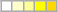<table class="wikitable" style="margin:1em auto; text-align:center;">
<tr>
<td style="background:white;" width="20%"></td>
<td style="background:#FFFFCC;" width="20%"></td>
<td style="background:#FFFF99;" width="20%"></td>
<td style="background:#FFFF00;" width="20%"></td>
<td style="background:gold;" width="20%"></td>
</tr>
</table>
